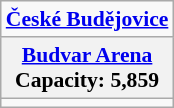<table class="wikitable" style="text-align:center; font-size:90%">
<tr>
<td><strong><a href='#'>České Budějovice</a></strong></td>
</tr>
<tr>
<th><a href='#'>Budvar Arena</a> <br>Capacity: 5,859</th>
</tr>
<tr>
<td></td>
</tr>
</table>
